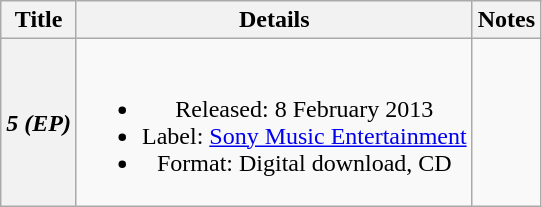<table class="wikitable plainrowheaders" style="text-align:center;">
<tr>
<th scope="col">Title</th>
<th scope="col">Details</th>
<th scope="col">Notes</th>
</tr>
<tr>
<th scope="row"><em>5 (EP)</em></th>
<td><br><ul><li>Released: 8 February 2013</li><li>Label: <a href='#'>Sony Music Entertainment</a></li><li>Format: Digital download, CD</li></ul></td>
<td><br></td>
</tr>
</table>
